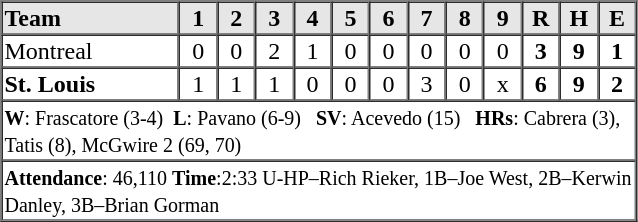<table border=1 cellspacing=0 width=425 style="margin-left:3em;">
<tr style="text-align:center; background-color:#e6e6e6;">
<th align=left width=28%>Team</th>
<th width=6%>1</th>
<th width=6%>2</th>
<th width=6%>3</th>
<th width=6%>4</th>
<th width=6%>5</th>
<th width=6%>6</th>
<th width=6%>7</th>
<th width=6%>8</th>
<th width=6%>9</th>
<th width=6%>R</th>
<th width=6%>H</th>
<th width=6%>E</th>
</tr>
<tr style="text-align:center;">
<td align=left>Montreal</td>
<td>0</td>
<td>0</td>
<td>2</td>
<td>1</td>
<td>0</td>
<td>0</td>
<td>0</td>
<td>0</td>
<td>0</td>
<td><strong>3</strong></td>
<td><strong>9</strong></td>
<td><strong>1</strong></td>
</tr>
<tr style="text-align:center;">
<td align=left><strong>St. Louis</strong></td>
<td>1</td>
<td>1</td>
<td>1</td>
<td>0</td>
<td>0</td>
<td>0</td>
<td>3</td>
<td>0</td>
<td>x</td>
<td><strong>6</strong></td>
<td><strong>9</strong></td>
<td><strong>2</strong></td>
</tr>
<tr style="text-align:left;">
<td colspan=13><small><strong>W</strong>: Frascatore (3-4)  <strong>L</strong>: Pavano (6-9)   <strong>SV</strong>: Acevedo (15)   <strong>HRs</strong>: Cabrera (3), Tatis (8), McGwire 2 (69, 70)</small></td>
</tr>
<tr style="text-align:left;">
<td colspan=13><small><strong>Attendance</strong>: 46,110 <strong>Time</strong>:2:33 U-HP–Rich Rieker, 1B–Joe West, 2B–Kerwin Danley, 3B–Brian Gorman</small></td>
</tr>
</table>
